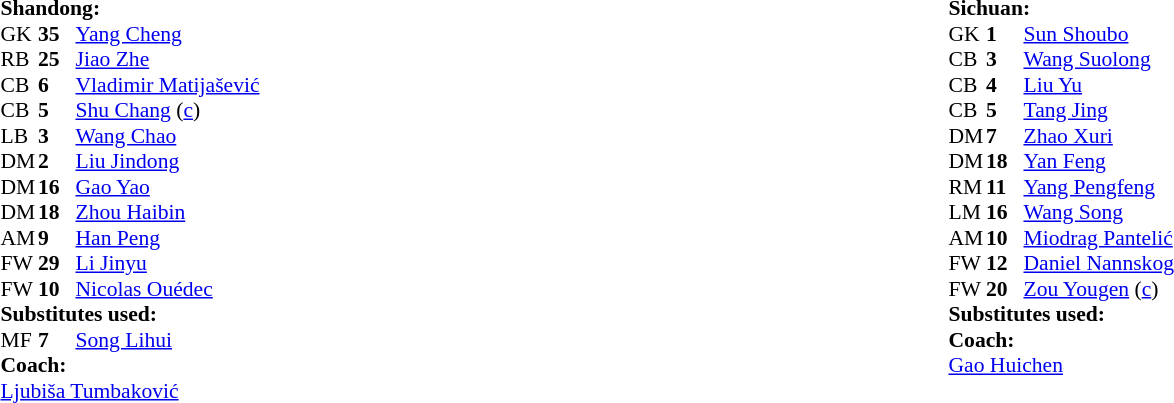<table width="100%">
<tr>
<td valign="top" width="45%"><br><table style="font-size: 90%" cellspacing="0" cellpadding="0">
<tr>
<td colspan="4"><strong>Shandong:</strong></td>
</tr>
<tr>
<th width="25"></th>
<th width="25"></th>
</tr>
<tr>
<td>GK</td>
<td><strong>35</strong></td>
<td> <a href='#'>Yang Cheng</a></td>
</tr>
<tr>
<td>RB</td>
<td><strong>25</strong></td>
<td> <a href='#'>Jiao Zhe</a></td>
<td></td>
</tr>
<tr>
<td>CB</td>
<td><strong>6</strong></td>
<td> <a href='#'>Vladimir Matijašević</a></td>
</tr>
<tr>
<td>CB</td>
<td><strong>5</strong></td>
<td> <a href='#'>Shu Chang</a> (<a href='#'>c</a>)</td>
</tr>
<tr>
<td>LB</td>
<td><strong>3</strong></td>
<td> <a href='#'>Wang Chao</a></td>
</tr>
<tr>
<td>DM</td>
<td><strong>2</strong></td>
<td> <a href='#'>Liu Jindong</a></td>
<td></td>
</tr>
<tr>
<td>DM</td>
<td><strong>16</strong></td>
<td> <a href='#'>Gao Yao</a></td>
</tr>
<tr>
<td>DM</td>
<td><strong>18</strong></td>
<td> <a href='#'>Zhou Haibin</a></td>
</tr>
<tr>
<td>AM</td>
<td><strong>9</strong></td>
<td> <a href='#'>Han Peng</a></td>
<td></td>
<td></td>
</tr>
<tr>
<td>FW</td>
<td><strong>29</strong></td>
<td> <a href='#'>Li Jinyu</a></td>
</tr>
<tr>
<td>FW</td>
<td><strong>10</strong></td>
<td> <a href='#'>Nicolas Ouédec</a></td>
</tr>
<tr>
<td colspan=4><strong>Substitutes used:</strong></td>
</tr>
<tr>
<td>MF</td>
<td><strong>7</strong></td>
<td> <a href='#'>Song Lihui</a></td>
<td></td>
<td></td>
</tr>
<tr>
<td colspan=4><strong>Coach:</strong></td>
</tr>
<tr>
<td colspan="4"> <a href='#'>Ljubiša Tumbaković</a></td>
</tr>
</table>
</td>
<td valign="top"></td>
<td valign="top" width="50%"><br><table style="font-size: 90%" cellspacing="0" cellpadding="0">
<tr>
<td colspan="4"><strong>Sichuan:</strong></td>
</tr>
<tr>
<th width="25"></th>
<th width="25"></th>
</tr>
<tr>
<td>GK</td>
<td><strong>1</strong></td>
<td> <a href='#'>Sun Shoubo</a></td>
</tr>
<tr>
<td>CB</td>
<td><strong>3</strong></td>
<td> <a href='#'>Wang Suolong</a></td>
</tr>
<tr>
<td>CB</td>
<td><strong>4</strong></td>
<td> <a href='#'>Liu Yu</a></td>
</tr>
<tr>
<td>CB</td>
<td><strong>5</strong></td>
<td> <a href='#'>Tang Jing</a></td>
</tr>
<tr>
<td>DM</td>
<td><strong>7</strong></td>
<td> <a href='#'>Zhao Xuri</a></td>
<td></td>
</tr>
<tr>
<td>DM</td>
<td><strong>18</strong></td>
<td> <a href='#'>Yan Feng</a></td>
</tr>
<tr>
<td>RM</td>
<td><strong>11</strong></td>
<td> <a href='#'>Yang Pengfeng</a></td>
</tr>
<tr>
<td>LM</td>
<td><strong>16</strong></td>
<td> <a href='#'>Wang Song</a></td>
</tr>
<tr>
<td>AM</td>
<td><strong>10</strong></td>
<td> <a href='#'>Miodrag Pantelić</a></td>
</tr>
<tr>
<td>FW</td>
<td><strong>12</strong></td>
<td> <a href='#'>Daniel Nannskog</a></td>
</tr>
<tr>
<td>FW</td>
<td><strong>20</strong></td>
<td> <a href='#'>Zou Yougen</a> (<a href='#'>c</a>)</td>
</tr>
<tr>
<td colspan=4><strong>Substitutes used:</strong></td>
</tr>
<tr>
<td colspan=4><strong>Coach:</strong></td>
</tr>
<tr>
<td colspan="4"> <a href='#'>Gao Huichen</a></td>
</tr>
</table>
</td>
</tr>
<tr>
</tr>
</table>
